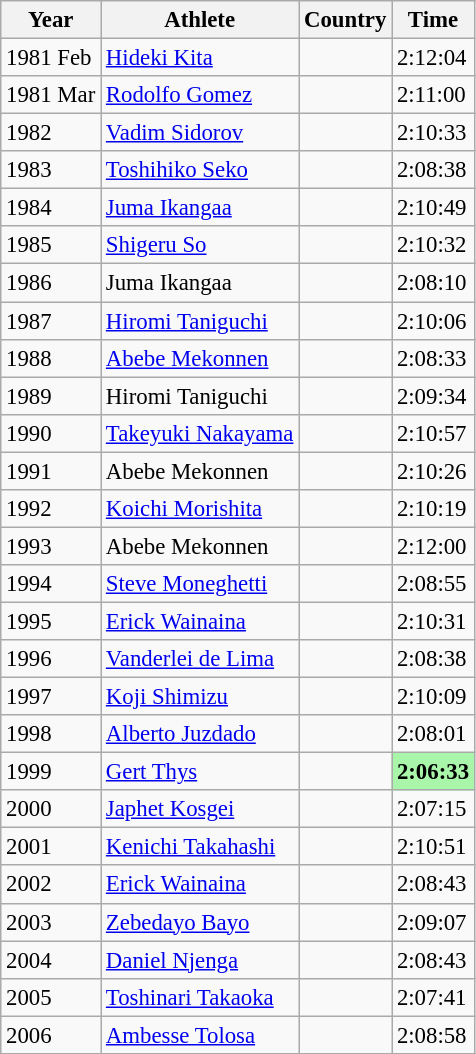<table class="wikitable" style="font-size:95%;">
<tr>
<th>Year</th>
<th>Athlete</th>
<th>Country</th>
<th>Time</th>
</tr>
<tr>
<td>1981 Feb</td>
<td><a href='#'>Hideki Kita</a></td>
<td></td>
<td>2:12:04</td>
</tr>
<tr>
<td>1981 Mar</td>
<td><a href='#'>Rodolfo Gomez</a></td>
<td></td>
<td>2:11:00</td>
</tr>
<tr>
<td>1982</td>
<td><a href='#'>Vadim Sidorov</a></td>
<td></td>
<td>2:10:33</td>
</tr>
<tr>
<td>1983</td>
<td><a href='#'>Toshihiko Seko</a></td>
<td></td>
<td>2:08:38</td>
</tr>
<tr>
<td>1984</td>
<td><a href='#'>Juma Ikangaa</a></td>
<td></td>
<td>2:10:49</td>
</tr>
<tr>
<td>1985</td>
<td><a href='#'>Shigeru So</a></td>
<td></td>
<td>2:10:32</td>
</tr>
<tr>
<td>1986</td>
<td>Juma Ikangaa</td>
<td></td>
<td>2:08:10</td>
</tr>
<tr>
<td>1987</td>
<td><a href='#'>Hiromi Taniguchi</a></td>
<td></td>
<td>2:10:06</td>
</tr>
<tr>
<td>1988</td>
<td><a href='#'>Abebe Mekonnen</a></td>
<td></td>
<td>2:08:33</td>
</tr>
<tr>
<td>1989</td>
<td>Hiromi Taniguchi</td>
<td></td>
<td>2:09:34</td>
</tr>
<tr>
<td>1990</td>
<td><a href='#'>Takeyuki Nakayama</a></td>
<td></td>
<td>2:10:57</td>
</tr>
<tr>
<td>1991</td>
<td>Abebe Mekonnen</td>
<td></td>
<td>2:10:26</td>
</tr>
<tr>
<td>1992</td>
<td><a href='#'>Koichi Morishita</a></td>
<td></td>
<td>2:10:19</td>
</tr>
<tr>
<td>1993</td>
<td>Abebe Mekonnen</td>
<td></td>
<td>2:12:00</td>
</tr>
<tr>
<td>1994</td>
<td><a href='#'>Steve Moneghetti</a></td>
<td></td>
<td>2:08:55</td>
</tr>
<tr>
<td>1995</td>
<td><a href='#'>Erick Wainaina</a></td>
<td></td>
<td>2:10:31</td>
</tr>
<tr>
<td>1996</td>
<td><a href='#'>Vanderlei de Lima</a></td>
<td></td>
<td>2:08:38</td>
</tr>
<tr>
<td>1997</td>
<td><a href='#'>Koji Shimizu</a></td>
<td></td>
<td>2:10:09</td>
</tr>
<tr>
<td>1998</td>
<td><a href='#'>Alberto Juzdado</a></td>
<td></td>
<td>2:08:01</td>
</tr>
<tr>
<td>1999</td>
<td><a href='#'>Gert Thys</a></td>
<td></td>
<td bgcolor=#A9F5A9><strong>2:06:33</strong></td>
</tr>
<tr>
<td>2000</td>
<td><a href='#'>Japhet Kosgei</a></td>
<td></td>
<td>2:07:15</td>
</tr>
<tr>
<td>2001</td>
<td><a href='#'>Kenichi Takahashi</a></td>
<td></td>
<td>2:10:51</td>
</tr>
<tr>
<td>2002</td>
<td><a href='#'>Erick Wainaina</a></td>
<td></td>
<td>2:08:43</td>
</tr>
<tr>
<td>2003</td>
<td><a href='#'>Zebedayo Bayo</a></td>
<td></td>
<td>2:09:07</td>
</tr>
<tr>
<td>2004</td>
<td><a href='#'>Daniel Njenga</a></td>
<td></td>
<td>2:08:43</td>
</tr>
<tr>
<td>2005</td>
<td><a href='#'>Toshinari Takaoka</a></td>
<td></td>
<td>2:07:41</td>
</tr>
<tr>
<td>2006</td>
<td><a href='#'>Ambesse Tolosa</a></td>
<td></td>
<td>2:08:58</td>
</tr>
<tr>
</tr>
</table>
